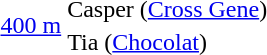<table>
<tr>
<td rowspan="2"><a href='#'>400 m</a></td>
<td>Casper (<a href='#'>Cross Gene</a>)</td>
<td rowspan="2"></td>
<td rowspan="2"></td>
</tr>
<tr>
<td>Tia (<a href='#'>Chocolat</a>)</td>
</tr>
</table>
